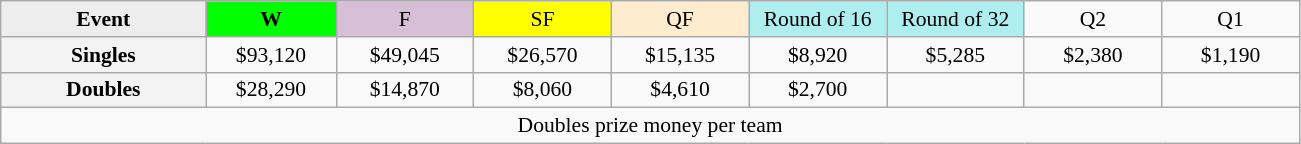<table class=wikitable style=font-size:90%;text-align:center>
<tr>
<td style="width:130px; background:#ededed;"><strong>Event</strong></td>
<td style="width:80px; background:lime;"><strong>W</strong></td>
<td style="width:85px; background:thistle;">F</td>
<td style="width:85px; background:#ff0;">SF</td>
<td style="width:85px; background:#ffebcd;">QF</td>
<td style="width:85px; background:#afeeee;">Round of 16</td>
<td style="width:85px; background:#afeeee;">Round of 32</td>
<td width=85>Q2</td>
<td width=85>Q1</td>
</tr>
<tr>
<td style="background:#f3f3f3;"><strong>Singles</strong></td>
<td>$93,120</td>
<td>$49,045</td>
<td>$26,570</td>
<td>$15,135</td>
<td>$8,920</td>
<td>$5,285</td>
<td>$2,380</td>
<td>$1,190</td>
</tr>
<tr>
<td style="background:#f3f3f3;"><strong>Doubles</strong></td>
<td>$28,290</td>
<td>$14,870</td>
<td>$8,060</td>
<td>$4,610</td>
<td>$2,700</td>
<td></td>
<td></td>
<td></td>
</tr>
<tr>
<td colspan=9>Doubles prize money per team</td>
</tr>
</table>
